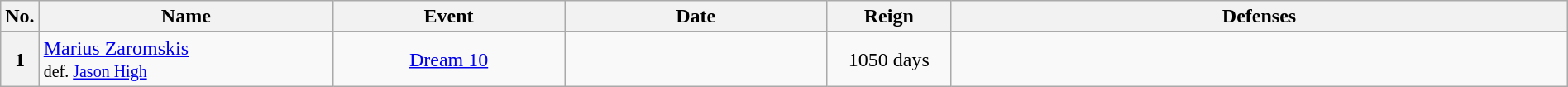<table class="wikitable" width=100%>
<tr>
<th width=1%>No.</th>
<th width=19%>Name</th>
<th width=15%>Event</th>
<th width=17%>Date</th>
<th width=8%>Reign</th>
<th width=40%>Defenses</th>
</tr>
<tr>
<th>1</th>
<td align=left> <a href='#'>Marius Zaromskis</a><br><small>def. <a href='#'>Jason High</a></small></td>
<td align=center><a href='#'>Dream 10</a><br></td>
<td align=center></td>
<td align="center">1050 days</td>
<td><br></td>
</tr>
</table>
